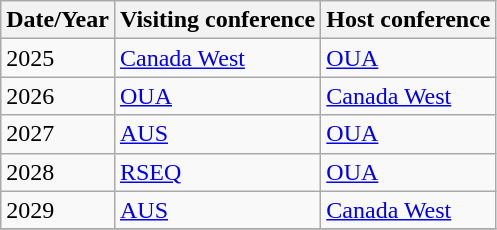<table class="wikitable">
<tr>
<th>Date/Year</th>
<th>Visiting conference</th>
<th>Host conference</th>
</tr>
<tr --->
<td>2025</td>
<td><a href='#'>Canada West</a></td>
<td><a href='#'>OUA</a></td>
</tr>
<tr --->
<td>2026</td>
<td><a href='#'>OUA</a></td>
<td><a href='#'>Canada West</a></td>
</tr>
<tr --->
<td>2027</td>
<td><a href='#'>AUS</a></td>
<td><a href='#'>OUA</a></td>
</tr>
<tr --->
<td>2028</td>
<td><a href='#'>RSEQ</a></td>
<td><a href='#'>OUA</a></td>
</tr>
<tr --->
<td>2029</td>
<td><a href='#'>AUS</a></td>
<td><a href='#'>Canada West</a></td>
</tr>
<tr --->
</tr>
</table>
